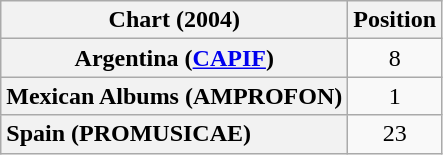<table class="wikitable sortable plainrowheaders">
<tr>
<th style="text-align:center;">Chart (2004)</th>
<th style="text-align:center;">Position</th>
</tr>
<tr>
<th scope="row">Argentina (<a href='#'>CAPIF</a>)</th>
<td style="text-align:center;">8</td>
</tr>
<tr>
<th scope="row">Mexican Albums (AMPROFON)</th>
<td style="text-align:center;">1</td>
</tr>
<tr>
<th scope="row" style="text-align:left;">Spain (PROMUSICAE)</th>
<td style="text-align:center;">23</td>
</tr>
</table>
